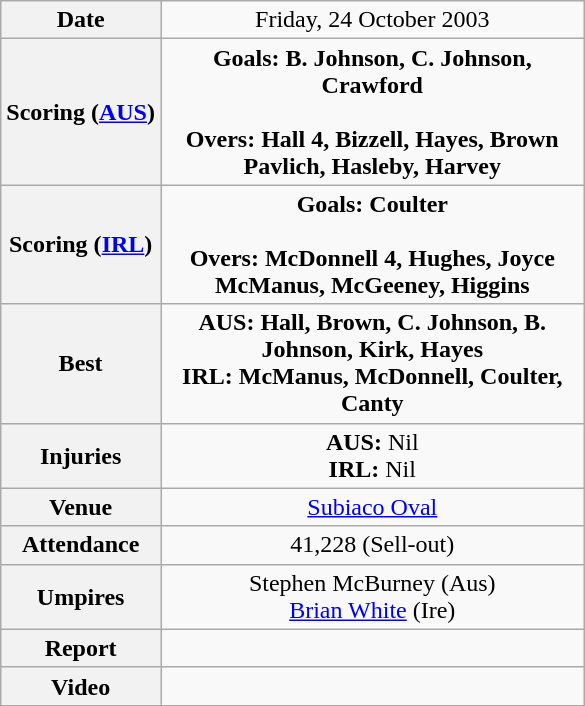<table class="wikitable">
<tr>
<th>Date</th>
<td style="width:275px; text-align:center;">Friday, 24 October 2003</td>
</tr>
<tr>
<th>Scoring (<a href='#'>AUS</a>)</th>
<td style="width:275px; text-align:center;"><strong>Goals: B. Johnson, C. Johnson, Crawford</strong> <br><br><strong>Overs: Hall 4, Bizzell, Hayes, Brown <br> Pavlich, Hasleby, Harvey</strong></td>
</tr>
<tr>
<th>Scoring (<a href='#'>IRL</a>)</th>
<td style="width:275px; text-align:center;"><strong>Goals: Coulter</strong>  <br><br><strong>Overs: McDonnell 4, Hughes, Joyce <br> McManus, McGeeney, Higgins</strong></td>
</tr>
<tr>
<th>Best</th>
<td style="width:275px; text-align:center;"><strong>AUS: Hall, Brown, C. Johnson, B. Johnson, Kirk, Hayes</strong> <br> <strong>IRL: McManus, McDonnell, Coulter, Canty</strong></td>
</tr>
<tr>
<th>Injuries</th>
<td style="width:275px; text-align:center;"><strong>AUS:</strong> Nil <br> <strong>IRL:</strong> Nil</td>
</tr>
<tr>
<th>Venue</th>
<td style="width:275px; text-align:center;"><a href='#'>Subiaco Oval</a></td>
</tr>
<tr>
<th>Attendance</th>
<td style="width:275px; text-align:center;">41,228 (Sell-out)</td>
</tr>
<tr>
<th>Umpires</th>
<td style="width:275px; text-align:center;">Stephen McBurney (Aus) <br> <a href='#'>Brian White</a> (Ire)</td>
</tr>
<tr>
<th>Report</th>
<td style="width:275px; text-align:center;"></td>
</tr>
<tr>
<th>Video</th>
<td style="width:275px; text-align:center;"><em></em></td>
</tr>
</table>
